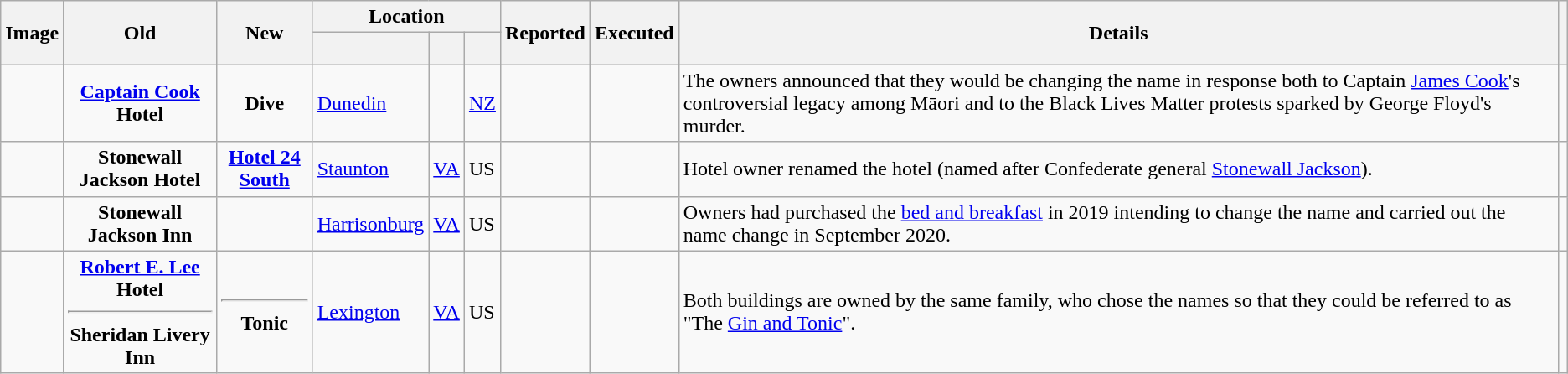<table class="wikitable sortable sort-under" style="text-align:left">
<tr>
<th class="unsortable" rowspan=2>Image</th>
<th rowspan=2>Old</th>
<th rowspan=2>New</th>
<th colspan=3>Location</th>
<th rowspan=2>Reported </th>
<th rowspan=2>Executed</th>
<th class="unsortable" rowspan=2>Details</th>
<th class="unsortable" rowspan=2></th>
</tr>
<tr>
<th>  </th>
<th>  </th>
<th>  </th>
</tr>
<tr>
<td></td>
<td style="text-align: center"><strong><a href='#'>Captain Cook</a> Hotel</strong></td>
<td style="text-align: center"><strong>Dive</strong></td>
<td><a href='#'>Dunedin</a></td>
<td data-sort-value="NZ-OTA"></td>
<td><a href='#'>NZ</a></td>
<td></td>
<td></td>
<td>The owners announced that they would be changing the name in response both to Captain <a href='#'>James Cook</a>'s controversial legacy among Māori and to the Black Lives Matter protests sparked by George Floyd's murder.</td>
<td><br><br></td>
</tr>
<tr>
<td></td>
<td style="text-align: center"><strong>Stonewall Jackson Hotel</strong></td>
<td style="text-align: center"><strong><a href='#'>Hotel 24 South</a></strong></td>
<td><a href='#'>Staunton</a></td>
<td data-sort-value="US-VA"><a href='#'>VA</a></td>
<td>US</td>
<td></td>
<td></td>
<td>Hotel owner renamed the hotel (named after Confederate general <a href='#'>Stonewall Jackson</a>).</td>
<td><br></td>
</tr>
<tr>
<td></td>
<td style="text-align: center"><strong>Stonewall Jackson Inn</strong></td>
<td style="text-align: center"></td>
<td><a href='#'>Harrisonburg</a></td>
<td data-sort-value="US-VA"><a href='#'>VA</a></td>
<td>US</td>
<td></td>
<td></td>
<td>Owners had purchased the <a href='#'>bed and breakfast</a> in 2019 intending to change the name and carried out the name change in September 2020.</td>
<td><br></td>
</tr>
<tr>
<td></td>
<td style="text-align: center"><strong><a href='#'>Robert E. Lee</a> Hotel</strong><hr><strong>Sheridan Livery Inn</strong></td>
<td style="text-align: center"><strong></strong><hr><strong>Tonic</strong></td>
<td><a href='#'>Lexington</a></td>
<td data-sort-value="US-VA"><a href='#'>VA</a></td>
<td>US</td>
<td></td>
<td></td>
<td>Both buildings are owned by the same family, who chose the names so that they could be referred to as "The <a href='#'>Gin and Tonic</a>".</td>
<td><br><br></td>
</tr>
</table>
